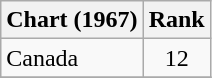<table class="wikitable">
<tr>
<th align="left">Chart (1967)</th>
<th style="text-align:center;">Rank</th>
</tr>
<tr>
<td>Canada</td>
<td style="text-align:center;">12</td>
</tr>
<tr>
</tr>
</table>
